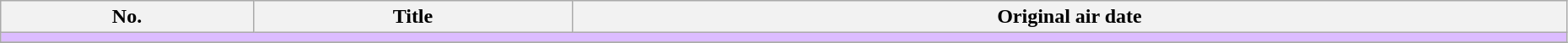<table class="wikitable" width="98%">
<tr>
<th>No.</th>
<th>Title</th>
<th>Original air date</th>
</tr>
<tr>
<td colspan="5" bgcolor="#DCBCFF"></td>
</tr>
<tr>
</tr>
</table>
